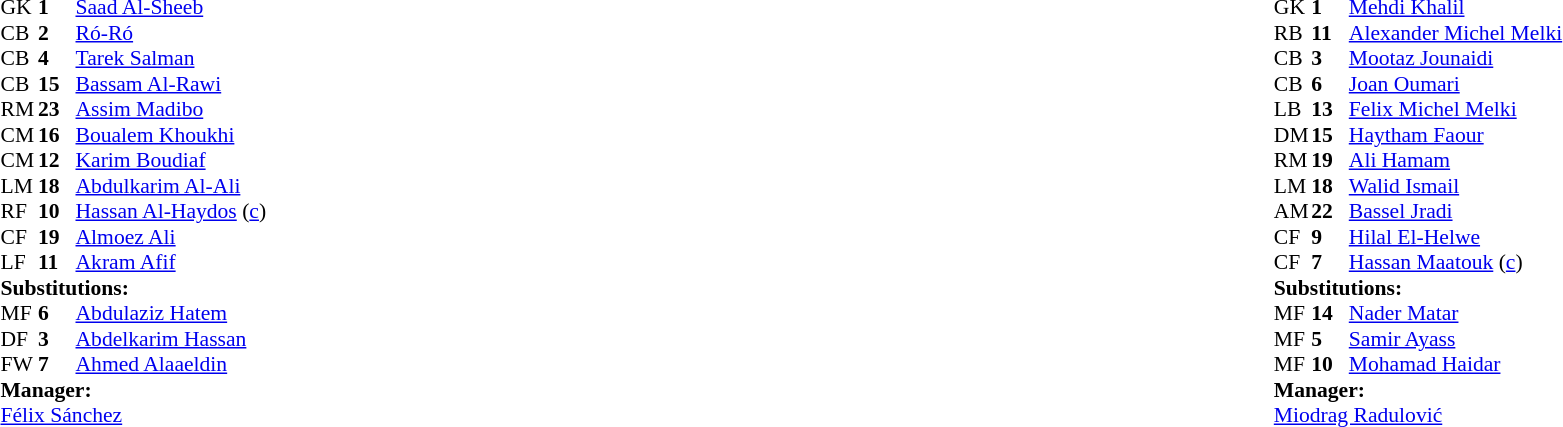<table width="100%">
<tr>
<td valign="top" width="40%"><br><table style="font-size:90%" cellspacing="0" cellpadding="0">
<tr>
<th width=25></th>
<th width=25></th>
</tr>
<tr>
<td>GK</td>
<td><strong>1</strong></td>
<td><a href='#'>Saad Al-Sheeb</a></td>
</tr>
<tr>
<td>CB</td>
<td><strong>2</strong></td>
<td><a href='#'>Ró-Ró</a></td>
</tr>
<tr>
<td>CB</td>
<td><strong>4</strong></td>
<td><a href='#'>Tarek Salman</a></td>
</tr>
<tr>
<td>CB</td>
<td><strong>15</strong></td>
<td><a href='#'>Bassam Al-Rawi</a></td>
</tr>
<tr>
<td>RM</td>
<td><strong>23</strong></td>
<td><a href='#'>Assim Madibo</a></td>
</tr>
<tr>
<td>CM</td>
<td><strong>16</strong></td>
<td><a href='#'>Boualem Khoukhi</a></td>
</tr>
<tr>
<td>CM</td>
<td><strong>12</strong></td>
<td><a href='#'>Karim Boudiaf</a></td>
<td></td>
<td></td>
</tr>
<tr>
<td>LM</td>
<td><strong>18</strong></td>
<td><a href='#'>Abdulkarim Al-Ali</a></td>
<td></td>
<td></td>
</tr>
<tr>
<td>RF</td>
<td><strong>10</strong></td>
<td><a href='#'>Hassan Al-Haydos</a> (<a href='#'>c</a>)</td>
<td></td>
<td></td>
</tr>
<tr>
<td>CF</td>
<td><strong>19</strong></td>
<td><a href='#'>Almoez Ali</a></td>
</tr>
<tr>
<td>LF</td>
<td><strong>11</strong></td>
<td><a href='#'>Akram Afif</a></td>
</tr>
<tr>
<td colspan=3><strong>Substitutions:</strong></td>
</tr>
<tr>
<td>MF</td>
<td><strong>6</strong></td>
<td><a href='#'>Abdulaziz Hatem</a></td>
<td></td>
<td></td>
</tr>
<tr>
<td>DF</td>
<td><strong>3</strong></td>
<td><a href='#'>Abdelkarim Hassan</a></td>
<td></td>
<td></td>
</tr>
<tr>
<td>FW</td>
<td><strong>7</strong></td>
<td><a href='#'>Ahmed Alaaeldin</a></td>
<td></td>
<td></td>
</tr>
<tr>
<td colspan=3><strong>Manager:</strong></td>
</tr>
<tr>
<td colspan=3> <a href='#'>Félix Sánchez</a></td>
</tr>
</table>
</td>
<td valign="top"></td>
<td valign="top" width="50%"><br><table style="font-size:90%; margin:auto" cellspacing="0" cellpadding="0">
<tr>
<th width=25></th>
<th width=25></th>
</tr>
<tr>
<td>GK</td>
<td><strong>1</strong></td>
<td><a href='#'>Mehdi Khalil</a></td>
</tr>
<tr>
<td>RB</td>
<td><strong>11</strong></td>
<td><a href='#'>Alexander Michel Melki</a></td>
<td></td>
<td></td>
</tr>
<tr>
<td>CB</td>
<td><strong>3</strong></td>
<td><a href='#'>Mootaz Jounaidi</a></td>
<td></td>
<td></td>
</tr>
<tr>
<td>CB</td>
<td><strong>6</strong></td>
<td><a href='#'>Joan Oumari</a></td>
</tr>
<tr>
<td>LB</td>
<td><strong>13</strong></td>
<td><a href='#'>Felix Michel Melki</a></td>
<td></td>
<td></td>
</tr>
<tr>
<td>DM</td>
<td><strong>15</strong></td>
<td><a href='#'>Haytham Faour</a></td>
</tr>
<tr>
<td>RM</td>
<td><strong>19</strong></td>
<td><a href='#'>Ali Hamam</a></td>
</tr>
<tr>
<td>LM</td>
<td><strong>18</strong></td>
<td><a href='#'>Walid Ismail</a></td>
</tr>
<tr>
<td>AM</td>
<td><strong>22</strong></td>
<td><a href='#'>Bassel Jradi</a></td>
</tr>
<tr>
<td>CF</td>
<td><strong>9</strong></td>
<td><a href='#'>Hilal El-Helwe</a></td>
</tr>
<tr>
<td>CF</td>
<td><strong>7</strong></td>
<td><a href='#'>Hassan Maatouk</a> (<a href='#'>c</a>)</td>
<td></td>
</tr>
<tr>
<td colspan=3><strong>Substitutions:</strong></td>
</tr>
<tr>
<td>MF</td>
<td><strong>14</strong></td>
<td><a href='#'>Nader Matar</a></td>
<td></td>
<td></td>
</tr>
<tr>
<td>MF</td>
<td><strong>5</strong></td>
<td><a href='#'>Samir Ayass</a></td>
<td></td>
<td></td>
</tr>
<tr>
<td>MF</td>
<td><strong>10</strong></td>
<td><a href='#'>Mohamad Haidar</a></td>
<td></td>
<td></td>
</tr>
<tr>
<td colspan=3><strong>Manager:</strong></td>
</tr>
<tr>
<td colspan=3> <a href='#'>Miodrag Radulović</a></td>
</tr>
</table>
</td>
</tr>
</table>
